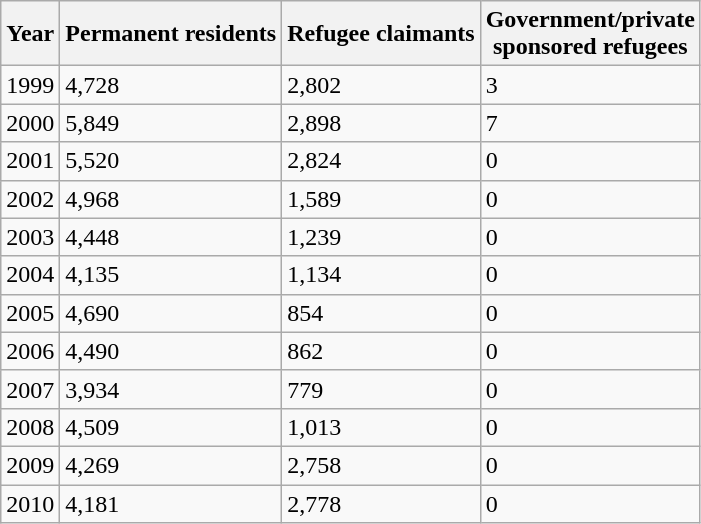<table class="wikitable">
<tr>
<th>Year</th>
<th>Permanent residents</th>
<th>Refugee claimants</th>
<th>Government/private <br> sponsored refugees</th>
</tr>
<tr>
<td>1999</td>
<td>4,728</td>
<td>2,802</td>
<td>3</td>
</tr>
<tr>
<td>2000</td>
<td>5,849</td>
<td>2,898</td>
<td>7</td>
</tr>
<tr>
<td>2001</td>
<td>5,520</td>
<td>2,824</td>
<td>0</td>
</tr>
<tr>
<td>2002</td>
<td>4,968</td>
<td>1,589</td>
<td>0</td>
</tr>
<tr>
<td>2003</td>
<td>4,448</td>
<td>1,239</td>
<td>0</td>
</tr>
<tr>
<td>2004</td>
<td>4,135</td>
<td>1,134</td>
<td>0</td>
</tr>
<tr>
<td>2005</td>
<td>4,690</td>
<td>854</td>
<td>0</td>
</tr>
<tr>
<td>2006</td>
<td>4,490</td>
<td>862</td>
<td>0</td>
</tr>
<tr>
<td>2007</td>
<td>3,934</td>
<td>779</td>
<td>0</td>
</tr>
<tr>
<td>2008</td>
<td>4,509</td>
<td>1,013</td>
<td>0</td>
</tr>
<tr>
<td>2009</td>
<td>4,269</td>
<td>2,758</td>
<td>0</td>
</tr>
<tr>
<td>2010</td>
<td>4,181</td>
<td>2,778</td>
<td>0</td>
</tr>
</table>
